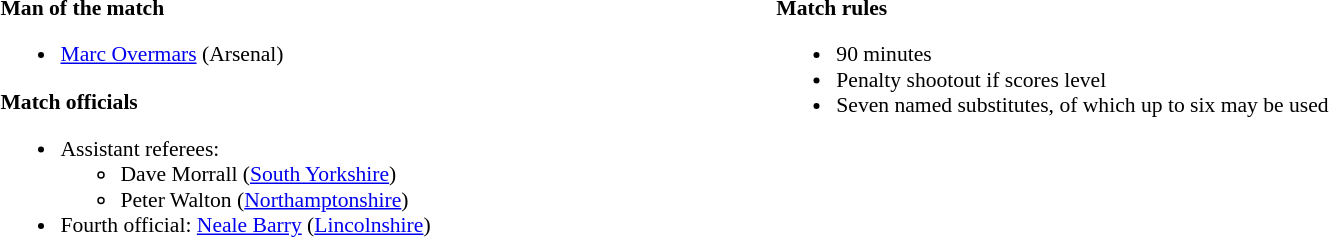<table width=82% style="font-size:90%">
<tr>
<td width=50% valign=top><br><strong>Man of the match</strong><ul><li><a href='#'>Marc Overmars</a> (Arsenal)</li></ul><strong>Match officials</strong><ul><li>Assistant referees:<ul><li>Dave Morrall (<a href='#'>South Yorkshire</a>)</li><li>Peter Walton (<a href='#'>Northamptonshire</a>)</li></ul></li><li>Fourth official: <a href='#'>Neale Barry</a> (<a href='#'>Lincolnshire</a>)</li></ul></td>
<td style="width:60%;vertical-align:top"><br><strong>Match rules</strong><ul><li>90 minutes</li><li>Penalty shootout if scores level</li><li>Seven named substitutes, of which up to six may be used</li></ul></td>
</tr>
</table>
